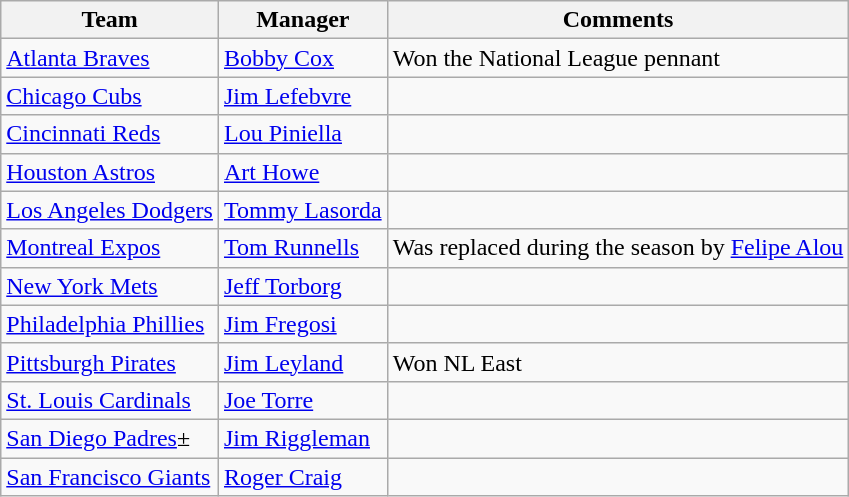<table class="wikitable">
<tr>
<th>Team</th>
<th>Manager</th>
<th>Comments</th>
</tr>
<tr>
<td><a href='#'>Atlanta Braves</a></td>
<td><a href='#'>Bobby Cox</a></td>
<td>Won the National League pennant</td>
</tr>
<tr>
<td><a href='#'>Chicago Cubs</a></td>
<td><a href='#'>Jim Lefebvre</a></td>
<td></td>
</tr>
<tr>
<td><a href='#'>Cincinnati Reds</a></td>
<td><a href='#'>Lou Piniella</a></td>
<td></td>
</tr>
<tr>
<td><a href='#'>Houston Astros</a></td>
<td><a href='#'>Art Howe</a></td>
<td></td>
</tr>
<tr>
<td><a href='#'>Los Angeles Dodgers</a></td>
<td><a href='#'>Tommy Lasorda</a></td>
<td></td>
</tr>
<tr>
<td><a href='#'>Montreal Expos</a></td>
<td><a href='#'>Tom Runnells</a></td>
<td>Was replaced during the season by <a href='#'>Felipe Alou</a></td>
</tr>
<tr>
<td><a href='#'>New York Mets</a></td>
<td><a href='#'>Jeff Torborg</a></td>
<td></td>
</tr>
<tr>
<td><a href='#'>Philadelphia Phillies</a></td>
<td><a href='#'>Jim Fregosi</a></td>
<td></td>
</tr>
<tr>
<td><a href='#'>Pittsburgh Pirates</a></td>
<td><a href='#'>Jim Leyland</a></td>
<td>Won NL East</td>
</tr>
<tr>
<td><a href='#'>St. Louis Cardinals</a></td>
<td><a href='#'>Joe Torre</a></td>
<td></td>
</tr>
<tr>
<td><a href='#'>San Diego Padres</a>±</td>
<td><a href='#'>Jim Riggleman</a></td>
<td></td>
</tr>
<tr>
<td><a href='#'>San Francisco Giants</a></td>
<td><a href='#'>Roger Craig</a></td>
<td></td>
</tr>
</table>
